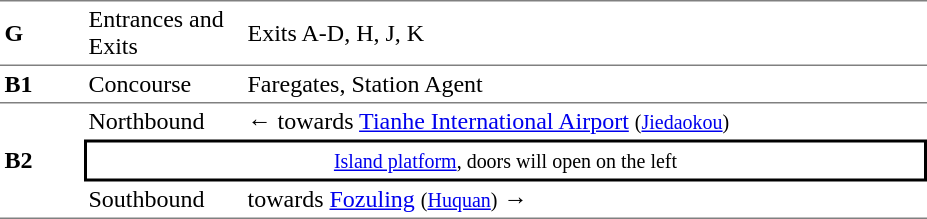<table table border=0 cellspacing=0 cellpadding=3>
<tr>
<td style="border-top:solid 1px gray;border-bottom:solid 1px gray;" width=50><strong>G</strong></td>
<td style="border-top:solid 1px gray;border-bottom:solid 1px gray;" width=100>Entrances and Exits</td>
<td style="border-top:solid 1px gray;border-bottom:solid 1px gray;" width=450>Exits A-D, H, J, K</td>
</tr>
<tr>
<td style="border-top:solid 0px gray;border-bottom:solid 1px gray;" width=50><strong>B1</strong></td>
<td style="border-top:solid 0px gray;border-bottom:solid 1px gray;" width=100>Concourse</td>
<td style="border-top:solid 0px gray;border-bottom:solid 1px gray;" width=450>Faregates, Station Agent</td>
</tr>
<tr>
<td style="border-bottom:solid 1px gray;" rowspan=3><strong>B2</strong></td>
<td>Northbound</td>
<td>←  towards <a href='#'>Tianhe International Airport</a> <small>(<a href='#'>Jiedaokou</a>)</small></td>
</tr>
<tr>
<td style="border-right:solid 2px black;border-left:solid 2px black;border-top:solid 2px black;border-bottom:solid 2px black;text-align:center;" colspan=2><small><a href='#'>Island platform</a>, doors will open on the left</small></td>
</tr>
<tr>
<td style="border-bottom:solid 1px gray;">Southbound</td>
<td style="border-bottom:solid 1px gray;"> towards <a href='#'>Fozuling</a> <small>(<a href='#'>Huquan</a>)</small> →</td>
</tr>
</table>
